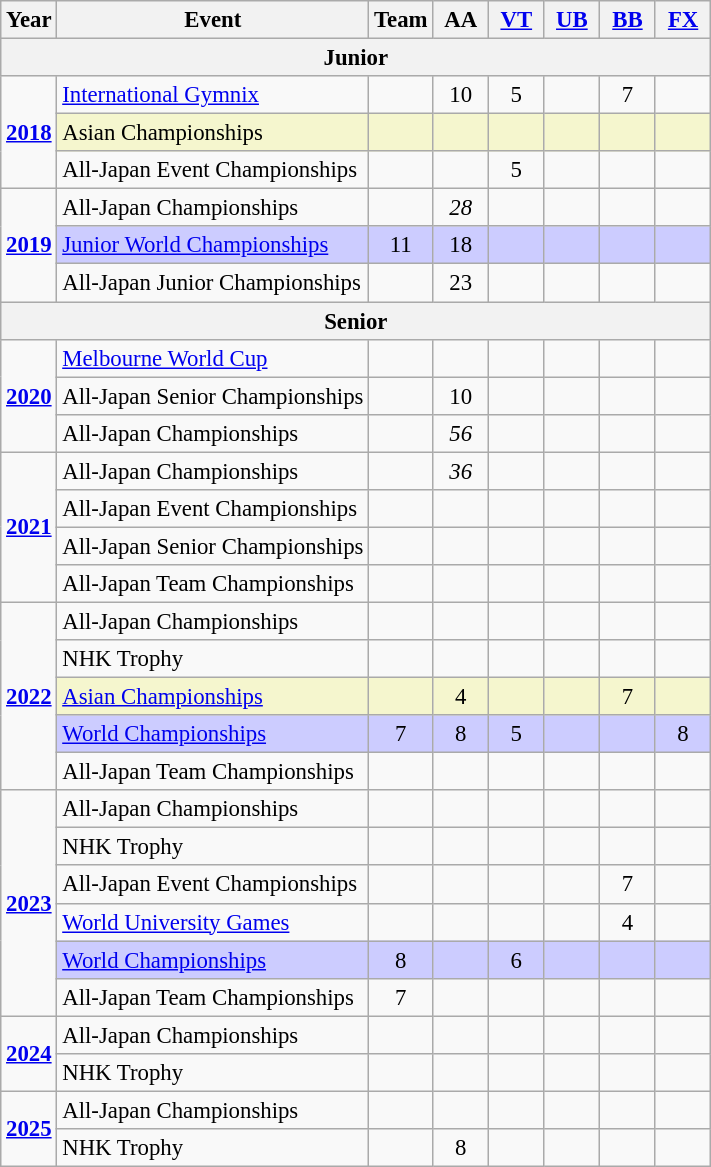<table class="wikitable" style="text-align:center; font-size:95%;">
<tr>
<th align=center>Year</th>
<th align=center>Event</th>
<th style="width:30px;">Team</th>
<th style="width:30px;">AA</th>
<th style="width:30px;"><a href='#'>VT</a></th>
<th style="width:30px;"><a href='#'>UB</a></th>
<th style="width:30px;"><a href='#'>BB</a></th>
<th style="width:30px;"><a href='#'>FX</a></th>
</tr>
<tr>
<th colspan="8">Junior</th>
</tr>
<tr>
<td rowspan="3"><strong><a href='#'>2018</a></strong></td>
<td align=left><a href='#'>International Gymnix</a></td>
<td></td>
<td>10</td>
<td>5</td>
<td></td>
<td>7</td>
<td></td>
</tr>
<tr bgcolor=#F5F6CE>
<td align=left>Asian Championships</td>
<td></td>
<td></td>
<td></td>
<td></td>
<td></td>
<td></td>
</tr>
<tr>
<td align=left>All-Japan Event Championships</td>
<td></td>
<td></td>
<td>5</td>
<td></td>
<td></td>
<td></td>
</tr>
<tr>
<td rowspan="3"><strong><a href='#'>2019</a></strong></td>
<td align=left>All-Japan Championships</td>
<td></td>
<td><em>28</em></td>
<td></td>
<td></td>
<td></td>
<td></td>
</tr>
<tr bgcolor=#CCCCFF>
<td align=left><a href='#'>Junior World Championships</a></td>
<td>11</td>
<td>18</td>
<td></td>
<td></td>
<td></td>
<td></td>
</tr>
<tr>
<td align=left>All-Japan Junior Championships</td>
<td></td>
<td>23</td>
<td></td>
<td></td>
<td></td>
<td></td>
</tr>
<tr>
<th colspan="8">Senior</th>
</tr>
<tr>
<td rowspan="3"><strong><a href='#'>2020</a></strong></td>
<td align=left><a href='#'>Melbourne World Cup</a></td>
<td></td>
<td></td>
<td></td>
<td></td>
<td></td>
<td></td>
</tr>
<tr>
<td align=left>All-Japan Senior Championships</td>
<td></td>
<td>10</td>
<td></td>
<td></td>
<td></td>
<td></td>
</tr>
<tr>
<td align=left>All-Japan Championships</td>
<td></td>
<td><em>56</em></td>
<td></td>
<td></td>
<td></td>
<td></td>
</tr>
<tr>
<td rowspan="4"><strong><a href='#'>2021</a></strong></td>
<td align=left>All-Japan Championships</td>
<td></td>
<td><em>36</em></td>
<td></td>
<td></td>
<td></td>
<td></td>
</tr>
<tr>
<td align=left>All-Japan Event Championships</td>
<td></td>
<td></td>
<td></td>
<td></td>
<td></td>
<td></td>
</tr>
<tr>
<td align=left>All-Japan Senior Championships</td>
<td></td>
<td></td>
<td></td>
<td></td>
<td></td>
<td></td>
</tr>
<tr>
<td align=left>All-Japan Team Championships</td>
<td></td>
<td></td>
<td></td>
<td></td>
<td></td>
<td></td>
</tr>
<tr>
<td rowspan="5"><strong><a href='#'>2022</a></strong></td>
<td align=left>All-Japan Championships</td>
<td></td>
<td></td>
<td></td>
<td></td>
<td></td>
<td></td>
</tr>
<tr>
<td align=left>NHK Trophy</td>
<td></td>
<td></td>
<td></td>
<td></td>
<td></td>
<td></td>
</tr>
<tr bgcolor=#F5F6CE>
<td align=left><a href='#'>Asian Championships</a></td>
<td></td>
<td>4</td>
<td></td>
<td></td>
<td>7</td>
<td></td>
</tr>
<tr bgcolor=#CCCCFF>
<td align=left><a href='#'>World Championships</a></td>
<td>7</td>
<td>8</td>
<td>5</td>
<td></td>
<td></td>
<td>8</td>
</tr>
<tr>
<td align=left>All-Japan Team Championships</td>
<td></td>
<td></td>
<td></td>
<td></td>
<td></td>
<td></td>
</tr>
<tr>
<td rowspan="6"><strong><a href='#'>2023</a></strong></td>
<td align=left>All-Japan Championships</td>
<td></td>
<td></td>
<td></td>
<td></td>
<td></td>
<td></td>
</tr>
<tr>
<td align=left>NHK Trophy</td>
<td></td>
<td></td>
<td></td>
<td></td>
<td></td>
<td></td>
</tr>
<tr>
<td align=left>All-Japan Event Championships</td>
<td></td>
<td></td>
<td></td>
<td></td>
<td>7</td>
<td></td>
</tr>
<tr>
<td align=left><a href='#'>World University Games</a></td>
<td></td>
<td></td>
<td></td>
<td></td>
<td>4</td>
<td></td>
</tr>
<tr bgcolor=#CCCCFF>
<td align=left><a href='#'>World Championships</a></td>
<td>8</td>
<td></td>
<td>6</td>
<td></td>
<td></td>
<td></td>
</tr>
<tr>
<td align=left>All-Japan Team Championships</td>
<td>7</td>
<td></td>
<td></td>
<td></td>
<td></td>
<td></td>
</tr>
<tr>
<td rowspan="2"><strong><a href='#'>2024</a></strong></td>
<td align=left>All-Japan Championships</td>
<td></td>
<td></td>
<td></td>
<td></td>
<td></td>
<td></td>
</tr>
<tr>
<td align=left>NHK Trophy</td>
<td></td>
<td></td>
<td></td>
<td></td>
<td></td>
<td></td>
</tr>
<tr>
<td rowspan="2"><strong><a href='#'>2025</a></strong></td>
<td align=left>All-Japan Championships</td>
<td></td>
<td></td>
<td></td>
<td></td>
<td></td>
<td></td>
</tr>
<tr>
<td align=left>NHK Trophy</td>
<td></td>
<td>8</td>
<td></td>
<td></td>
<td></td>
<td></td>
</tr>
</table>
